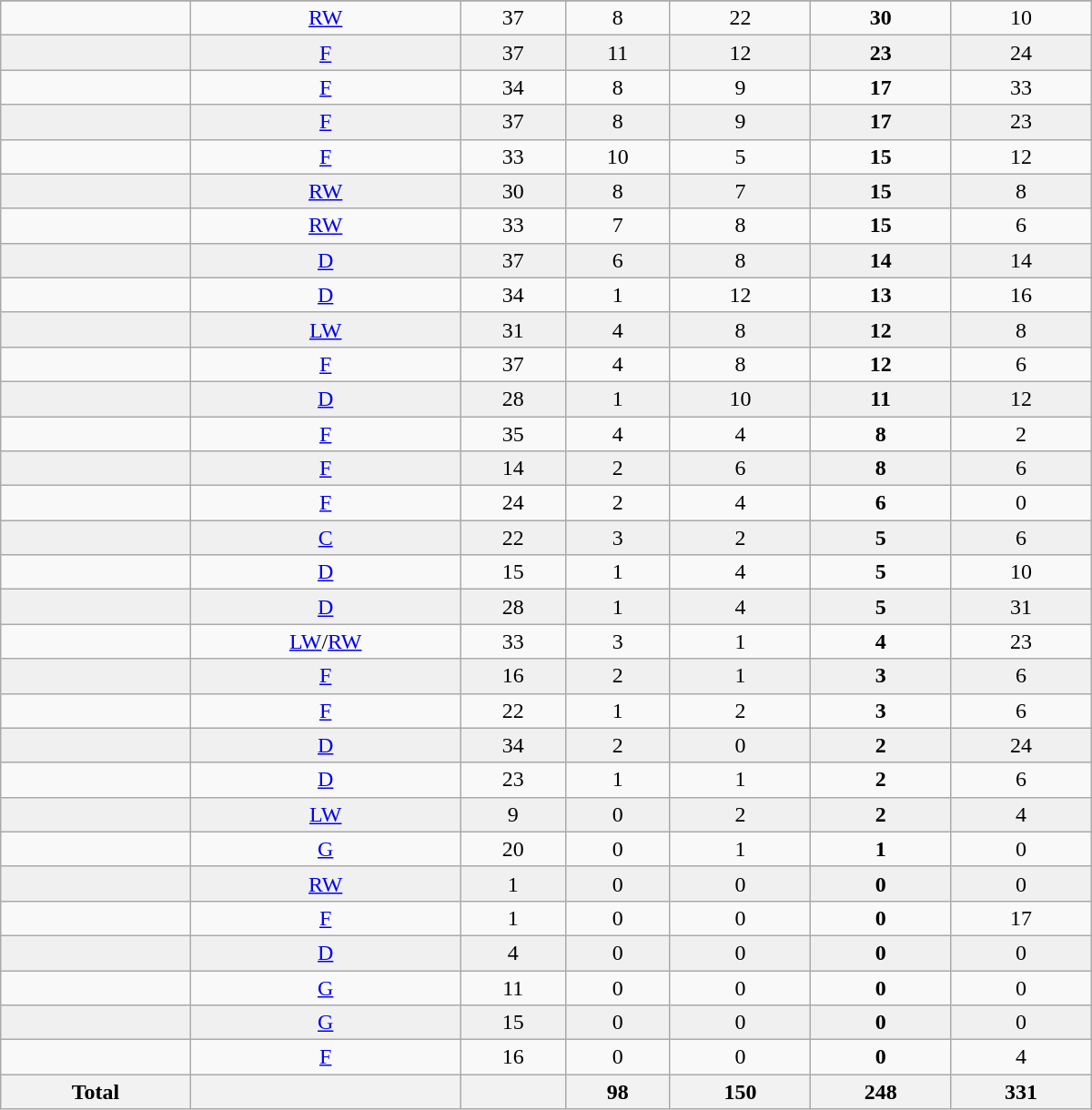<table class="wikitable sortable" width ="800">
<tr align="center">
</tr>
<tr align="center" bgcolor="">
<td></td>
<td><a href='#'>RW</a></td>
<td>37</td>
<td>8</td>
<td>22</td>
<td><strong>30</strong></td>
<td>10</td>
</tr>
<tr align="center" bgcolor="f0f0f0">
<td></td>
<td><a href='#'>F</a></td>
<td>37</td>
<td>11</td>
<td>12</td>
<td><strong>23</strong></td>
<td>24</td>
</tr>
<tr align="center" bgcolor="">
<td></td>
<td><a href='#'>F</a></td>
<td>34</td>
<td>8</td>
<td>9</td>
<td><strong>17</strong></td>
<td>33</td>
</tr>
<tr align="center" bgcolor="f0f0f0">
<td></td>
<td><a href='#'>F</a></td>
<td>37</td>
<td>8</td>
<td>9</td>
<td><strong>17</strong></td>
<td>23</td>
</tr>
<tr align="center" bgcolor="">
<td></td>
<td><a href='#'>F</a></td>
<td>33</td>
<td>10</td>
<td>5</td>
<td><strong>15</strong></td>
<td>12</td>
</tr>
<tr align="center" bgcolor="f0f0f0">
<td></td>
<td><a href='#'>RW</a></td>
<td>30</td>
<td>8</td>
<td>7</td>
<td><strong>15</strong></td>
<td>8</td>
</tr>
<tr align="center" bgcolor="">
<td></td>
<td><a href='#'>RW</a></td>
<td>33</td>
<td>7</td>
<td>8</td>
<td><strong>15</strong></td>
<td>6</td>
</tr>
<tr align="center" bgcolor="f0f0f0">
<td></td>
<td><a href='#'>D</a></td>
<td>37</td>
<td>6</td>
<td>8</td>
<td><strong>14</strong></td>
<td>14</td>
</tr>
<tr align="center" bgcolor="">
<td></td>
<td><a href='#'>D</a></td>
<td>34</td>
<td>1</td>
<td>12</td>
<td><strong>13</strong></td>
<td>16</td>
</tr>
<tr align="center" bgcolor="f0f0f0">
<td></td>
<td><a href='#'>LW</a></td>
<td>31</td>
<td>4</td>
<td>8</td>
<td><strong>12</strong></td>
<td>8</td>
</tr>
<tr align="center" bgcolor="">
<td></td>
<td><a href='#'>F</a></td>
<td>37</td>
<td>4</td>
<td>8</td>
<td><strong>12</strong></td>
<td>6</td>
</tr>
<tr align="center" bgcolor="f0f0f0">
<td></td>
<td><a href='#'>D</a></td>
<td>28</td>
<td>1</td>
<td>10</td>
<td><strong>11</strong></td>
<td>12</td>
</tr>
<tr align="center" bgcolor="">
<td></td>
<td><a href='#'>F</a></td>
<td>35</td>
<td>4</td>
<td>4</td>
<td><strong>8</strong></td>
<td>2</td>
</tr>
<tr align="center" bgcolor="f0f0f0">
<td></td>
<td><a href='#'>F</a></td>
<td>14</td>
<td>2</td>
<td>6</td>
<td><strong>8</strong></td>
<td>6</td>
</tr>
<tr align="center" bgcolor="">
<td></td>
<td><a href='#'>F</a></td>
<td>24</td>
<td>2</td>
<td>4</td>
<td><strong>6</strong></td>
<td>0</td>
</tr>
<tr align="center" bgcolor="f0f0f0">
<td></td>
<td><a href='#'>C</a></td>
<td>22</td>
<td>3</td>
<td>2</td>
<td><strong>5</strong></td>
<td>6</td>
</tr>
<tr align="center" bgcolor="">
<td></td>
<td><a href='#'>D</a></td>
<td>15</td>
<td>1</td>
<td>4</td>
<td><strong>5</strong></td>
<td>10</td>
</tr>
<tr align="center" bgcolor="f0f0f0">
<td></td>
<td><a href='#'>D</a></td>
<td>28</td>
<td>1</td>
<td>4</td>
<td><strong>5</strong></td>
<td>31</td>
</tr>
<tr align="center" bgcolor="">
<td></td>
<td><a href='#'>LW</a>/<a href='#'>RW</a></td>
<td>33</td>
<td>3</td>
<td>1</td>
<td><strong>4</strong></td>
<td>23</td>
</tr>
<tr align="center" bgcolor="f0f0f0">
<td></td>
<td><a href='#'>F</a></td>
<td>16</td>
<td>2</td>
<td>1</td>
<td><strong>3</strong></td>
<td>6</td>
</tr>
<tr align="center" bgcolor="">
<td></td>
<td><a href='#'>F</a></td>
<td>22</td>
<td>1</td>
<td>2</td>
<td><strong>3</strong></td>
<td>6</td>
</tr>
<tr align="center" bgcolor="f0f0f0">
<td></td>
<td><a href='#'>D</a></td>
<td>34</td>
<td>2</td>
<td>0</td>
<td><strong>2</strong></td>
<td>24</td>
</tr>
<tr align="center" bgcolor="">
<td></td>
<td><a href='#'>D</a></td>
<td>23</td>
<td>1</td>
<td>1</td>
<td><strong>2</strong></td>
<td>6</td>
</tr>
<tr align="center" bgcolor="f0f0f0">
<td></td>
<td><a href='#'>LW</a></td>
<td>9</td>
<td>0</td>
<td>2</td>
<td><strong>2</strong></td>
<td>4</td>
</tr>
<tr align="center" bgcolor="">
<td></td>
<td><a href='#'>G</a></td>
<td>20</td>
<td>0</td>
<td>1</td>
<td><strong>1</strong></td>
<td>0</td>
</tr>
<tr align="center" bgcolor="f0f0f0">
<td></td>
<td><a href='#'>RW</a></td>
<td>1</td>
<td>0</td>
<td>0</td>
<td><strong>0</strong></td>
<td>0</td>
</tr>
<tr align="center" bgcolor="">
<td></td>
<td><a href='#'>F</a></td>
<td>1</td>
<td>0</td>
<td>0</td>
<td><strong>0</strong></td>
<td>17</td>
</tr>
<tr align="center" bgcolor="f0f0f0">
<td></td>
<td><a href='#'>D</a></td>
<td>4</td>
<td>0</td>
<td>0</td>
<td><strong>0</strong></td>
<td>0</td>
</tr>
<tr align="center" bgcolor="">
<td></td>
<td><a href='#'>G</a></td>
<td>11</td>
<td>0</td>
<td>0</td>
<td><strong>0</strong></td>
<td>0</td>
</tr>
<tr align="center" bgcolor="f0f0f0">
<td></td>
<td><a href='#'>G</a></td>
<td>15</td>
<td>0</td>
<td>0</td>
<td><strong>0</strong></td>
<td>0</td>
</tr>
<tr align="center" bgcolor="">
<td></td>
<td><a href='#'>F</a></td>
<td>16</td>
<td>0</td>
<td>0</td>
<td><strong>0</strong></td>
<td>4</td>
</tr>
<tr>
<th>Total</th>
<th></th>
<th></th>
<th>98</th>
<th>150</th>
<th>248</th>
<th>331</th>
</tr>
</table>
